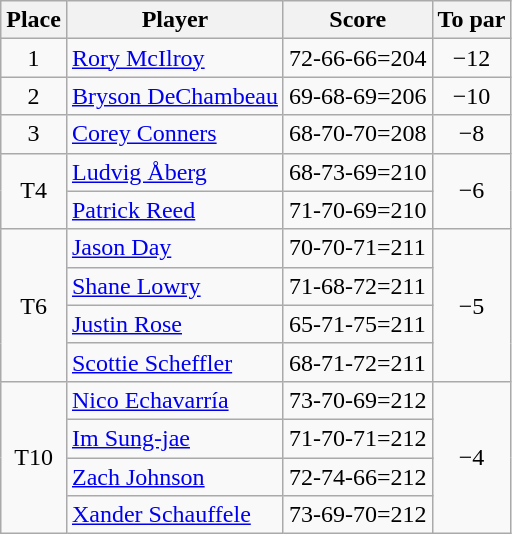<table class="wikitable">
<tr>
<th>Place</th>
<th>Player</th>
<th>Score</th>
<th>To par</th>
</tr>
<tr>
<td align=center>1</td>
<td> <a href='#'>Rory McIlroy</a></td>
<td>72-66-66=204</td>
<td align=center>−12</td>
</tr>
<tr>
<td align=center>2</td>
<td> <a href='#'>Bryson DeChambeau</a></td>
<td>69-68-69=206</td>
<td align=center>−10</td>
</tr>
<tr>
<td align=center>3</td>
<td> <a href='#'>Corey Conners</a></td>
<td>68-70-70=208</td>
<td align=center>−8</td>
</tr>
<tr>
<td rowspan=2 align=center>T4</td>
<td> <a href='#'>Ludvig Åberg</a></td>
<td>68-73-69=210</td>
<td rowspan=2 align=center>−6</td>
</tr>
<tr>
<td> <a href='#'>Patrick Reed</a></td>
<td>71-70-69=210</td>
</tr>
<tr>
<td rowspan=4 align=center>T6</td>
<td> <a href='#'>Jason Day</a></td>
<td>70-70-71=211</td>
<td rowspan=4 align=center>−5</td>
</tr>
<tr>
<td> <a href='#'>Shane Lowry</a></td>
<td>71-68-72=211</td>
</tr>
<tr>
<td> <a href='#'>Justin Rose</a></td>
<td>65-71-75=211</td>
</tr>
<tr>
<td> <a href='#'>Scottie Scheffler</a></td>
<td>68-71-72=211</td>
</tr>
<tr>
<td rowspan=4 align=center>T10</td>
<td> <a href='#'>Nico Echavarría</a></td>
<td>73-70-69=212</td>
<td rowspan=4 align=center>−4</td>
</tr>
<tr>
<td> <a href='#'>Im Sung-jae</a></td>
<td>71-70-71=212</td>
</tr>
<tr>
<td> <a href='#'>Zach Johnson</a></td>
<td>72-74-66=212</td>
</tr>
<tr>
<td> <a href='#'>Xander Schauffele</a></td>
<td>73-69-70=212</td>
</tr>
</table>
